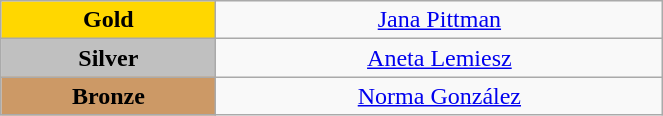<table class="wikitable" style="text-align:center; " width="35%">
<tr>
<td bgcolor="gold"><strong>Gold</strong></td>
<td><a href='#'>Jana Pittman</a><br>  <small><em></em></small></td>
</tr>
<tr>
<td bgcolor="silver"><strong>Silver</strong></td>
<td><a href='#'>Aneta Lemiesz</a><br>  <small><em></em></small></td>
</tr>
<tr>
<td bgcolor="CC9966"><strong>Bronze</strong></td>
<td><a href='#'>Norma González</a><br>  <small><em></em></small></td>
</tr>
</table>
